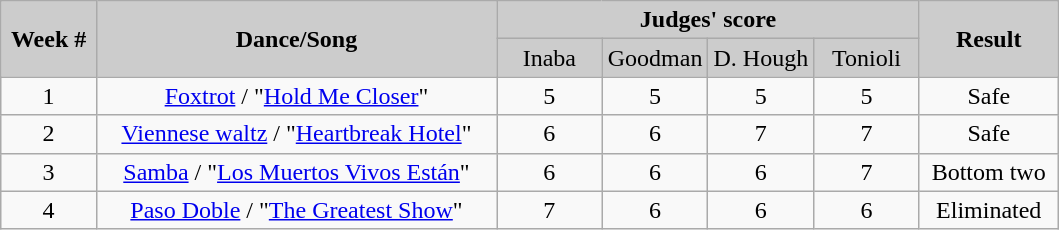<table class="wikitable" style="text-align:center">
<tr>
<th rowspan="2" style="background:#ccc;">Week #</th>
<th rowspan="2" style="background:#ccc;">Dance/Song</th>
<th colspan="4" style="background:#ccc;">Judges' score</th>
<th rowspan="2" style="background:#ccc;">Result</th>
</tr>
<tr style="background:#ccc;">
<td style="width:10%;">Inaba</td>
<td style="width:10%;">Goodman</td>
<td style="width:10%;">D. Hough</td>
<td style="width:10%;">Tonioli</td>
</tr>
<tr>
<td>1</td>
<td><a href='#'>Foxtrot</a> / "<a href='#'>Hold Me Closer</a>"</td>
<td>5</td>
<td>5</td>
<td>5</td>
<td>5</td>
<td>Safe</td>
</tr>
<tr>
<td>2</td>
<td><a href='#'>Viennese waltz</a> / "<a href='#'>Heartbreak Hotel</a>"</td>
<td>6</td>
<td>6</td>
<td>7</td>
<td>7</td>
<td>Safe</td>
</tr>
<tr>
<td>3</td>
<td><a href='#'>Samba</a> / "<a href='#'>Los Muertos Vivos Están</a>"</td>
<td>6</td>
<td>6</td>
<td>6</td>
<td>7</td>
<td>Bottom two</td>
</tr>
<tr>
<td>4</td>
<td><a href='#'>Paso Doble</a> / "<a href='#'>The Greatest Show</a>"</td>
<td>7</td>
<td>6</td>
<td>6</td>
<td>6</td>
<td>Eliminated</td>
</tr>
</table>
